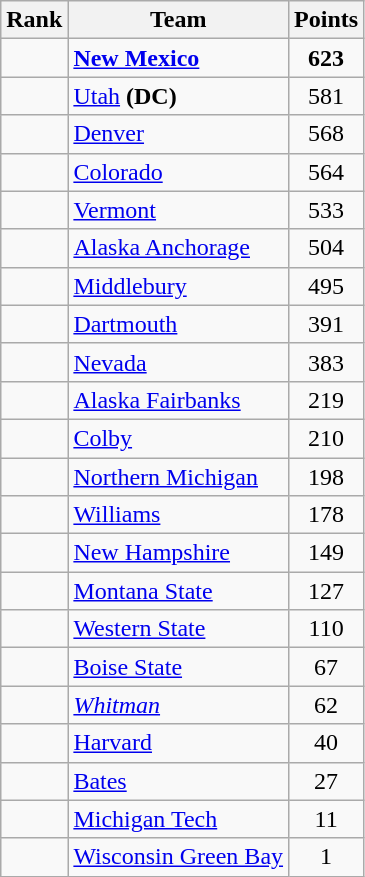<table class="wikitable sortable" style="text-align:center">
<tr>
<th>Rank</th>
<th>Team</th>
<th>Points</th>
</tr>
<tr>
<td></td>
<td align=left><strong><a href='#'>New Mexico</a></strong></td>
<td><strong>623</strong></td>
</tr>
<tr>
<td></td>
<td align=left><a href='#'>Utah</a> <strong>(DC)</strong></td>
<td>581</td>
</tr>
<tr>
<td></td>
<td align=left><a href='#'>Denver</a></td>
<td>568</td>
</tr>
<tr>
<td></td>
<td align=left><a href='#'>Colorado</a></td>
<td>564</td>
</tr>
<tr>
<td></td>
<td align=left><a href='#'>Vermont</a></td>
<td>533</td>
</tr>
<tr>
<td></td>
<td align=left><a href='#'>Alaska Anchorage</a></td>
<td>504</td>
</tr>
<tr>
<td></td>
<td align=left><a href='#'>Middlebury</a></td>
<td>495</td>
</tr>
<tr>
<td></td>
<td align=left><a href='#'>Dartmouth</a></td>
<td>391</td>
</tr>
<tr>
<td></td>
<td align=left><a href='#'>Nevada</a></td>
<td>383</td>
</tr>
<tr>
<td></td>
<td align=left><a href='#'>Alaska Fairbanks</a></td>
<td>219</td>
</tr>
<tr>
<td></td>
<td align=left><a href='#'>Colby</a></td>
<td>210</td>
</tr>
<tr>
<td></td>
<td align=left><a href='#'>Northern Michigan</a></td>
<td>198</td>
</tr>
<tr>
<td></td>
<td align=left><a href='#'>Williams</a></td>
<td>178</td>
</tr>
<tr>
<td></td>
<td align=left><a href='#'>New Hampshire</a></td>
<td>149</td>
</tr>
<tr>
<td></td>
<td align=left><a href='#'>Montana State</a></td>
<td>127</td>
</tr>
<tr>
<td></td>
<td align=left><a href='#'>Western State</a></td>
<td>110</td>
</tr>
<tr>
<td></td>
<td align=left><a href='#'>Boise State</a></td>
<td>67</td>
</tr>
<tr>
<td></td>
<td align=left><em><a href='#'>Whitman</a></em></td>
<td>62</td>
</tr>
<tr>
<td></td>
<td align=left><a href='#'>Harvard</a></td>
<td>40</td>
</tr>
<tr>
<td></td>
<td align=left><a href='#'>Bates</a></td>
<td>27</td>
</tr>
<tr>
<td></td>
<td align=left><a href='#'>Michigan Tech</a></td>
<td>11</td>
</tr>
<tr>
<td></td>
<td align=left><a href='#'>Wisconsin Green Bay</a></td>
<td>1</td>
</tr>
</table>
